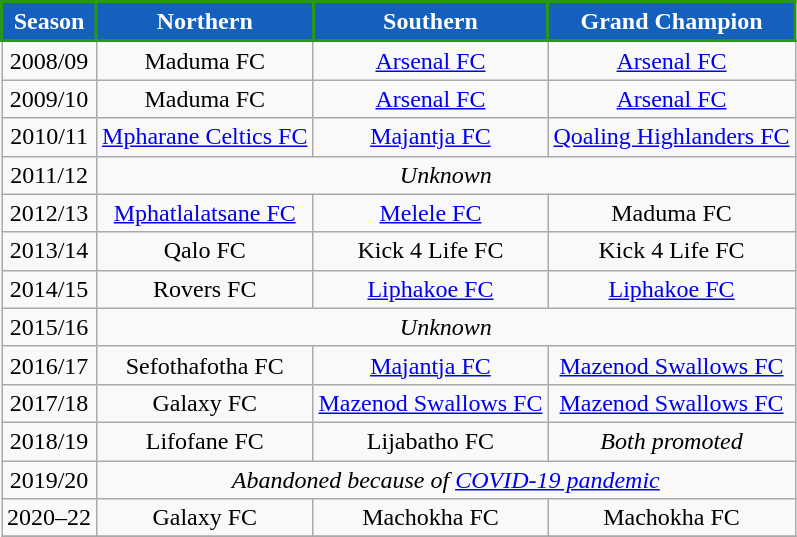<table class="wikitable" style="text-align:center;">
<tr>
<th style="background:#1560BD; color:#FFFFFF; border:2px solid #299617;" scope="col">Season</th>
<th style="background:#1560BD; color:#FFFFFF; border:2px solid #299617;" scope="col">Northern</th>
<th style="background:#1560BD; color:#FFFFFF; border:2px solid #299617;" scope="col">Southern</th>
<th style="background:#1560BD; color:#FFFFFF; border:2px solid #299617;" scope="col">Grand Champion</th>
</tr>
<tr>
<td>2008/09</td>
<td>Maduma FC</td>
<td><a href='#'>Arsenal FC</a></td>
<td><a href='#'>Arsenal FC</a></td>
</tr>
<tr>
<td>2009/10</td>
<td>Maduma FC</td>
<td><a href='#'>Arsenal FC</a></td>
<td><a href='#'>Arsenal FC</a></td>
</tr>
<tr>
<td>2010/11</td>
<td><a href='#'>Mpharane Celtics FC</a></td>
<td><a href='#'>Majantja FC</a></td>
<td><a href='#'>Qoaling Highlanders FC</a></td>
</tr>
<tr>
<td>2011/12</td>
<td colspan=3><em>Unknown</em></td>
</tr>
<tr>
<td>2012/13</td>
<td><a href='#'>Mphatlalatsane FC</a></td>
<td><a href='#'>Melele FC</a></td>
<td>Maduma FC</td>
</tr>
<tr>
<td>2013/14</td>
<td>Qalo FC</td>
<td>Kick 4 Life FC</td>
<td>Kick 4 Life FC</td>
</tr>
<tr>
<td>2014/15</td>
<td>Rovers FC</td>
<td><a href='#'>Liphakoe FC</a></td>
<td><a href='#'>Liphakoe FC</a></td>
</tr>
<tr>
<td>2015/16</td>
<td colspan=3><em>Unknown</em></td>
</tr>
<tr>
<td>2016/17</td>
<td>Sefothafotha FC</td>
<td><a href='#'>Majantja FC</a></td>
<td><a href='#'>Mazenod Swallows FC</a></td>
</tr>
<tr>
<td>2017/18</td>
<td>Galaxy FC</td>
<td><a href='#'>Mazenod Swallows FC</a></td>
<td><a href='#'>Mazenod Swallows FC</a></td>
</tr>
<tr>
<td>2018/19</td>
<td>Lifofane FC</td>
<td>Lijabatho FC</td>
<td><em>Both promoted</em></td>
</tr>
<tr>
<td>2019/20</td>
<td colspan=3><em>Abandoned because of <a href='#'>COVID-19 pandemic</a></em></td>
</tr>
<tr>
<td>2020–22</td>
<td>Galaxy FC</td>
<td>Machokha FC</td>
<td>Machokha FC</td>
</tr>
<tr>
</tr>
</table>
